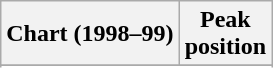<table class="wikitable sortable plainrowheaders" style="text-align:center">
<tr>
<th scope="col">Chart (1998–99)</th>
<th scope="col">Peak<br>position</th>
</tr>
<tr>
</tr>
<tr>
</tr>
<tr>
</tr>
<tr>
</tr>
<tr>
</tr>
<tr>
</tr>
<tr>
</tr>
<tr>
</tr>
<tr>
</tr>
</table>
